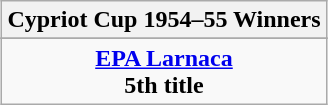<table class="wikitable" style="text-align:center;margin: 0 auto;">
<tr>
<th>Cypriot Cup 1954–55 Winners</th>
</tr>
<tr>
</tr>
<tr>
<td><strong><a href='#'>EPA Larnaca</a></strong><br><strong>5th title</strong></td>
</tr>
</table>
